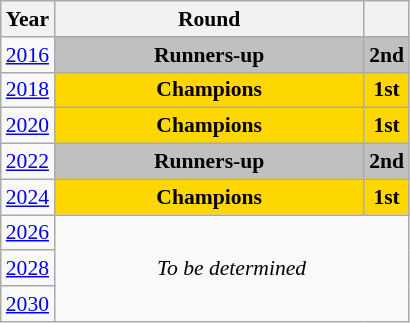<table class="wikitable" style="text-align: center; font-size:90%">
<tr>
<th>Year</th>
<th style="width:200px">Round</th>
<th></th>
</tr>
<tr>
<td><a href='#'>2016</a></td>
<td bgcolor=Silver><strong>Runners-up</strong></td>
<td bgcolor=Silver><strong>2nd</strong></td>
</tr>
<tr>
<td><a href='#'>2018</a></td>
<td bgcolor=Gold><strong>Champions</strong></td>
<td bgcolor=Gold><strong>1st</strong></td>
</tr>
<tr>
<td><a href='#'>2020</a></td>
<td bgcolor=Gold><strong>Champions</strong></td>
<td bgcolor=Gold><strong>1st</strong></td>
</tr>
<tr>
<td><a href='#'>2022</a></td>
<td bgcolor=Silver><strong>Runners-up</strong></td>
<td bgcolor=Silver><strong>2nd</strong></td>
</tr>
<tr>
<td><a href='#'>2024</a></td>
<td bgcolor=Gold><strong>Champions</strong></td>
<td bgcolor=Gold><strong>1st</strong></td>
</tr>
<tr>
<td><a href='#'>2026</a></td>
<td colspan="2" rowspan="3"><em>To be determined</em></td>
</tr>
<tr>
<td><a href='#'>2028</a></td>
</tr>
<tr>
<td><a href='#'>2030</a></td>
</tr>
</table>
